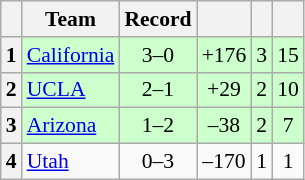<table class="wikitable sortable collapsible collapsed plainrowheaders" style="font-size:90%;">
<tr>
<th scope=col></th>
<th scope=col>Team</th>
<th scope=col>Record</th>
<th scope=col></th>
<th scope=col></th>
<th scope=col></th>
</tr>
<tr bgcolor=ccffcc>
<th align=center>1</th>
<td> <a href='#'>California</a></td>
<td align=center>3–0</td>
<td align=center>+176</td>
<td align=center>3</td>
<td align=center>15</td>
</tr>
<tr bgcolor=ccffcc>
<th align=center>2</th>
<td> <a href='#'>UCLA</a></td>
<td align=center>2–1</td>
<td align=center>+29</td>
<td align=center>2</td>
<td align=center>10</td>
</tr>
<tr bgcolor=ccffcc>
<th align=center>3</th>
<td> <a href='#'>Arizona</a></td>
<td align=center>1–2</td>
<td align=center>–38</td>
<td align=center>2</td>
<td align=center>7</td>
</tr>
<tr>
<th align=center>4</th>
<td> <a href='#'>Utah</a></td>
<td align=center>0–3</td>
<td align=center>–170</td>
<td align=center>1</td>
<td align=center>1</td>
</tr>
</table>
